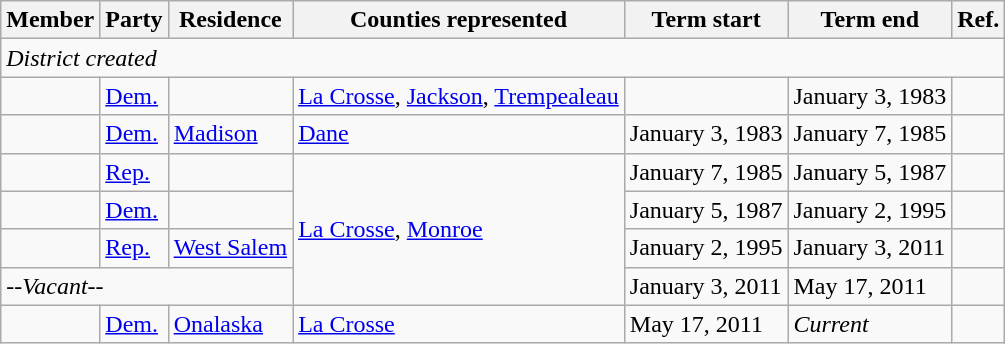<table class="wikitable">
<tr>
<th>Member</th>
<th>Party</th>
<th>Residence</th>
<th>Counties represented</th>
<th>Term start</th>
<th>Term end</th>
<th>Ref.</th>
</tr>
<tr>
<td colspan="7"><em>District created</em></td>
</tr>
<tr>
<td></td>
<td><a href='#'>Dem.</a></td>
<td></td>
<td><a href='#'>La Crosse</a>, <a href='#'>Jackson</a>, <a href='#'>Trempealeau</a></td>
<td></td>
<td>January 3, 1983</td>
<td></td>
</tr>
<tr>
<td></td>
<td><a href='#'>Dem.</a></td>
<td><a href='#'>Madison</a></td>
<td><a href='#'>Dane</a></td>
<td>January 3, 1983</td>
<td>January 7, 1985</td>
<td></td>
</tr>
<tr>
<td></td>
<td><a href='#'>Rep.</a></td>
<td></td>
<td rowspan="4"><a href='#'>La Crosse</a>, <a href='#'>Monroe</a></td>
<td>January 7, 1985</td>
<td>January 5, 1987</td>
<td></td>
</tr>
<tr>
<td></td>
<td><a href='#'>Dem.</a></td>
<td></td>
<td>January 5, 1987</td>
<td>January 2, 1995</td>
<td></td>
</tr>
<tr>
<td></td>
<td><a href='#'>Rep.</a></td>
<td><a href='#'>West Salem</a></td>
<td>January 2, 1995</td>
<td>January 3, 2011</td>
<td></td>
</tr>
<tr>
<td colspan="3"><em>--Vacant--</em></td>
<td>January 3, 2011</td>
<td>May 17, 2011</td>
<td></td>
</tr>
<tr>
<td></td>
<td><a href='#'>Dem.</a></td>
<td><a href='#'>Onalaska</a></td>
<td><a href='#'>La Crosse</a></td>
<td>May 17, 2011</td>
<td><em>Current</em></td>
<td></td>
</tr>
</table>
